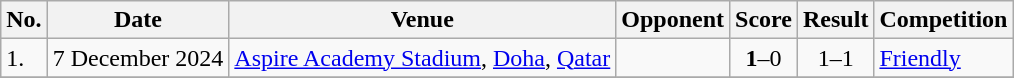<table class="wikitable">
<tr>
<th>No.</th>
<th>Date</th>
<th>Venue</th>
<th>Opponent</th>
<th>Score</th>
<th>Result</th>
<th>Competition</th>
</tr>
<tr>
<td>1.</td>
<td>7 December 2024</td>
<td><a href='#'>Aspire Academy Stadium</a>, <a href='#'>Doha</a>, <a href='#'>Qatar</a></td>
<td></td>
<td align=center><strong>1</strong>–0</td>
<td align=center>1–1</td>
<td><a href='#'>Friendly</a></td>
</tr>
<tr>
</tr>
</table>
